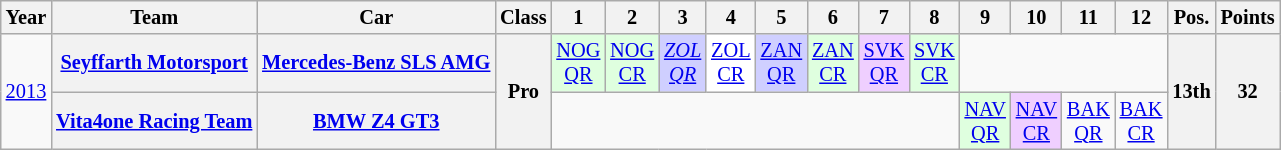<table class="wikitable" border="1" style="text-align:center; font-size:85%;">
<tr>
<th>Year</th>
<th>Team</th>
<th>Car</th>
<th>Class</th>
<th>1</th>
<th>2</th>
<th>3</th>
<th>4</th>
<th>5</th>
<th>6</th>
<th>7</th>
<th>8</th>
<th>9</th>
<th>10</th>
<th>11</th>
<th>12</th>
<th>Pos.</th>
<th>Points</th>
</tr>
<tr>
<td rowspan=2><a href='#'>2013</a></td>
<th nowrap><a href='#'>Seyffarth Motorsport</a></th>
<th nowrap><a href='#'>Mercedes-Benz SLS AMG</a></th>
<th rowspan=2>Pro</th>
<td style="background:#DFFFDF;"><a href='#'>NOG<br>QR</a><br></td>
<td style="background:#DFFFDF;"><a href='#'>NOG<br>CR</a><br></td>
<td style="background:#CFCFFF;"><em><a href='#'>ZOL<br>QR</a></em><br></td>
<td style="background:#FFFFFF;"><a href='#'>ZOL<br>CR</a><br></td>
<td style="background:#CFCFFF;"><a href='#'>ZAN<br>QR</a><br></td>
<td style="background:#DFFFDF;"><a href='#'>ZAN<br>CR</a><br></td>
<td style="background:#EFCFFF;"><a href='#'>SVK<br>QR</a><br></td>
<td style="background:#DFFFDF;"><a href='#'>SVK<br>CR</a><br></td>
<td colspan=4></td>
<th rowspan=2>13th</th>
<th rowspan=2>32</th>
</tr>
<tr>
<th nowrap><a href='#'>Vita4one Racing Team</a></th>
<th nowrap><a href='#'>BMW Z4 GT3</a></th>
<td colspan=8></td>
<td style="background:#DFFFDF;"><a href='#'>NAV<br>QR</a><br></td>
<td style="background:#EFCFFF;"><a href='#'>NAV<br>CR</a><br></td>
<td><a href='#'>BAK<br>QR</a></td>
<td><a href='#'>BAK<br>CR</a></td>
</tr>
</table>
